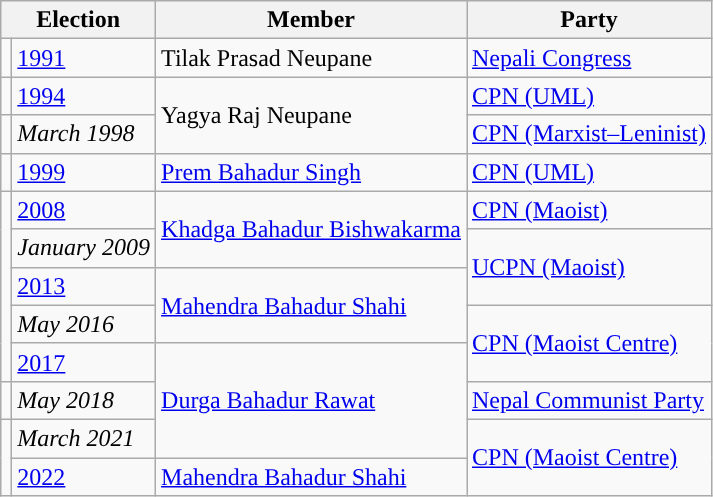<table class="wikitable">
<tr>
<th colspan="2">Election</th>
<th>Member</th>
<th>Party</th>
</tr>
<tr>
<td style="color:inherit;background:"></td>
<td><a href='#'>1991</a></td>
<td>Tilak Prasad Neupane</td>
<td><a href='#'>Nepali Congress</a></td>
</tr>
<tr>
<td style="color:inherit;background:"></td>
<td><a href='#'>1994</a></td>
<td rowspan="2">Yagya Raj Neupane</td>
<td><a href='#'>CPN (UML)</a></td>
</tr>
<tr>
<td style="color:inherit;background:"></td>
<td><em>March 1998</em></td>
<td><a href='#'>CPN (Marxist–Leninist)</a></td>
</tr>
<tr>
<td style="color:inherit;background:"></td>
<td><a href='#'>1999</a></td>
<td><a href='#'>Prem Bahadur Singh</a></td>
<td><a href='#'>CPN (UML)</a></td>
</tr>
<tr>
<td rowspan="5" style="color:inherit;background:"></td>
<td><a href='#'>2008</a></td>
<td rowspan="2"><a href='#'>Khadga Bahadur Bishwakarma</a></td>
<td><a href='#'>CPN (Maoist)</a></td>
</tr>
<tr>
<td><em>January 2009</em></td>
<td rowspan="2"><a href='#'>UCPN (Maoist)</a></td>
</tr>
<tr>
<td><a href='#'>2013</a></td>
<td rowspan="2"><a href='#'>Mahendra Bahadur Shahi</a></td>
</tr>
<tr>
<td><em>May 2016</em></td>
<td rowspan="2"><a href='#'>CPN (Maoist Centre)</a></td>
</tr>
<tr>
<td><a href='#'>2017</a></td>
<td rowspan="3"><a href='#'>Durga Bahadur Rawat</a></td>
</tr>
<tr>
<td style="color:inherit;background:"></td>
<td><em>May 2018</em></td>
<td><a href='#'>Nepal Communist Party</a></td>
</tr>
<tr>
<td rowspan="2" style="color:inherit;background:"></td>
<td><em>March 2021</em></td>
<td rowspan="2"><a href='#'>CPN (Maoist Centre)</a></td>
</tr>
<tr>
<td><a href='#'>2022</a></td>
<td><a href='#'>Mahendra Bahadur Shahi</a></td>
</tr>
</table>
